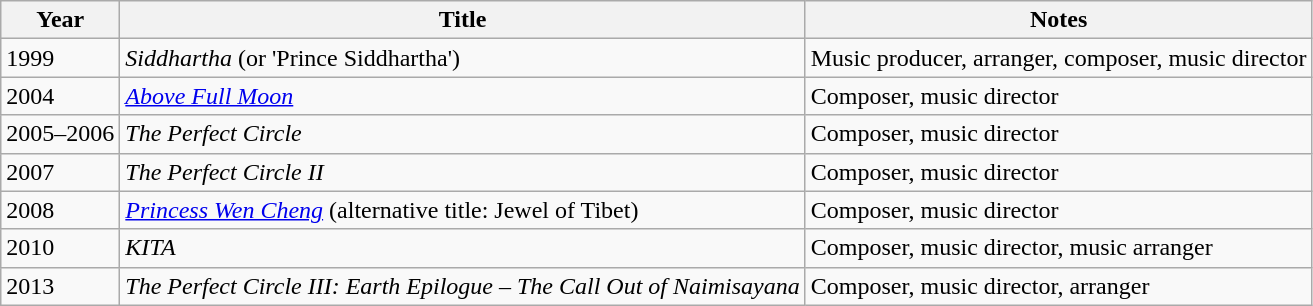<table class="wikitable">
<tr>
<th>Year</th>
<th>Title</th>
<th>Notes</th>
</tr>
<tr>
<td>1999</td>
<td><em>Siddhartha</em> (or 'Prince Siddhartha')</td>
<td>Music producer, arranger, composer, music director</td>
</tr>
<tr>
<td>2004</td>
<td><em><a href='#'>Above Full Moon</a></em></td>
<td>Composer, music director</td>
</tr>
<tr>
<td>2005–2006</td>
<td><em>The Perfect Circle</em></td>
<td>Composer, music director</td>
</tr>
<tr>
<td>2007</td>
<td><em>The Perfect Circle II</em></td>
<td>Composer, music director</td>
</tr>
<tr>
<td>2008</td>
<td><em><a href='#'>Princess Wen Cheng</a></em> (alternative title: Jewel of Tibet)</td>
<td>Composer, music director</td>
</tr>
<tr>
<td>2010</td>
<td><em>KITA</em></td>
<td>Composer, music director, music arranger</td>
</tr>
<tr>
<td>2013</td>
<td><em>The Perfect Circle III: Earth Epilogue – The Call Out of Naimisayana</em></td>
<td>Composer, music director, arranger</td>
</tr>
</table>
